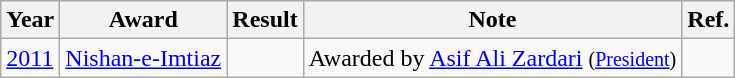<table class="wikitable">
<tr>
<th>Year</th>
<th>Award</th>
<th>Result</th>
<th>Note</th>
<th>Ref.</th>
</tr>
<tr>
<td><a href='#'>2011</a></td>
<td><a href='#'>Nishan-e-Imtiaz</a></td>
<td></td>
<td>Awarded by <a href='#'>Asif Ali Zardari</a> <small>(<a href='#'>President</a>)</small></td>
<td></td>
</tr>
</table>
